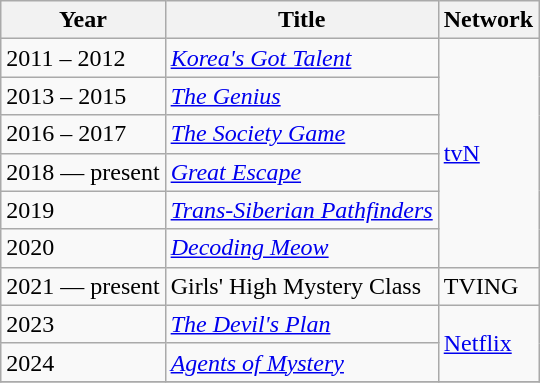<table class="wikitable sortable plainrowheaders">
<tr>
<th>Year</th>
<th>Title</th>
<th>Network</th>
</tr>
<tr>
<td>2011 – 2012</td>
<td><em><a href='#'>Korea's Got Talent</a></em></td>
<td rowspan="6"><a href='#'>tvN</a></td>
</tr>
<tr>
<td>2013 – 2015</td>
<td><em><a href='#'>The Genius</a></em></td>
</tr>
<tr>
<td>2016 – 2017</td>
<td><em><a href='#'>The Society Game</a></em></td>
</tr>
<tr>
<td>2018 — present</td>
<td><em><a href='#'>Great Escape</a></em></td>
</tr>
<tr>
<td>2019</td>
<td><em><a href='#'>Trans-Siberian Pathfinders</a></em></td>
</tr>
<tr>
<td>2020</td>
<td><em><a href='#'>Decoding Meow</a></em></td>
</tr>
<tr>
<td>2021 — present</td>
<td>Girls' High Mystery Class</td>
<td>TVING</td>
</tr>
<tr>
<td>2023</td>
<td><em><a href='#'>The Devil's Plan</a></em></td>
<td rowspan="2"><a href='#'>Netflix</a></td>
</tr>
<tr>
<td>2024</td>
<td><em><a href='#'>Agents of Mystery</a></em></td>
</tr>
<tr>
</tr>
</table>
